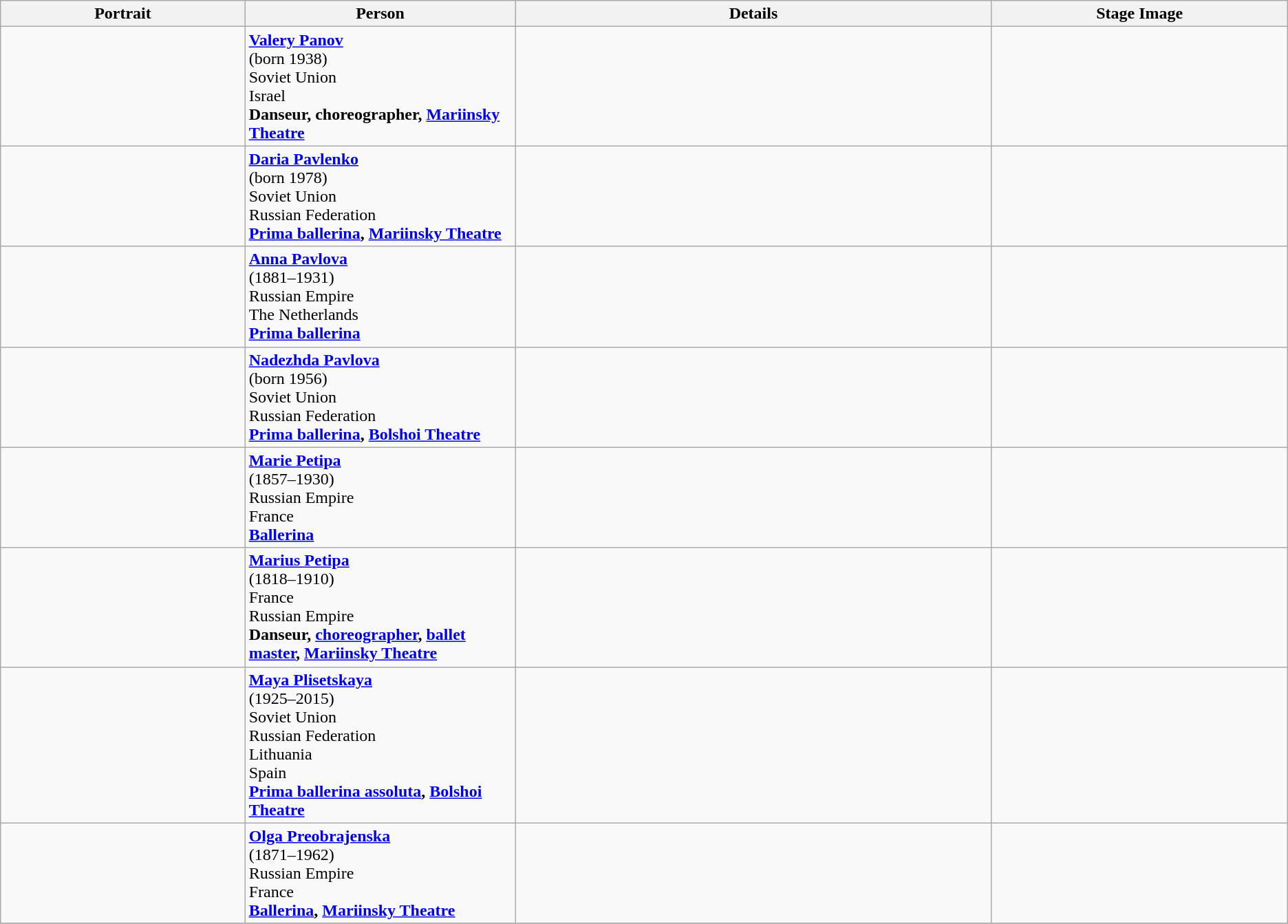<table class="wikitable">
<tr>
<th width=19%>Portrait</th>
<th width=21%>Person</th>
<th width=37%>Details</th>
<th width=23%>Stage Image</th>
</tr>
<tr>
<td></td>
<td><strong><a href='#'>Valery Panov</a></strong><br>(born 1938)<br>Soviet Union<br>Israel<br><strong>Danseur, choreographer, <a href='#'>Mariinsky Theatre</a></strong></td>
<td></td>
<td></td>
</tr>
<tr>
<td></td>
<td><strong><a href='#'>Daria Pavlenko</a></strong><br>(born 1978)<br>Soviet Union<br>Russian Federation<br><strong><a href='#'>Prima ballerina</a>, <a href='#'>Mariinsky Theatre</a></strong></td>
<td></td>
<td></td>
</tr>
<tr>
<td></td>
<td><strong><a href='#'>Anna Pavlova</a></strong><br> (1881–1931)<br>Russian Empire<br>The Netherlands<br><strong><a href='#'>Prima ballerina</a></strong></td>
<td></td>
<td></td>
</tr>
<tr>
<td></td>
<td><strong><a href='#'>Nadezhda Pavlova</a></strong><br>(born 1956)<br>Soviet Union<br>Russian Federation<br><strong><a href='#'>Prima ballerina</a>, <a href='#'>Bolshoi Theatre</a></strong></td>
<td></td>
<td></td>
</tr>
<tr>
<td></td>
<td><strong><a href='#'>Marie Petipa</a></strong><br> (1857–1930)<br>Russian Empire<br>France<br><strong><a href='#'>Ballerina</a></strong></td>
<td></td>
<td></td>
</tr>
<tr>
<td></td>
<td><strong><a href='#'>Marius Petipa</a></strong><br> (1818–1910)<br>France<br>Russian Empire<br><strong>Danseur, <a href='#'>choreographer</a>, <a href='#'>ballet master</a>, <a href='#'>Mariinsky Theatre</a></strong></td>
<td></td>
<td></td>
</tr>
<tr>
<td></td>
<td><strong><a href='#'>Maya Plisetskaya</a></strong><br> (1925–2015)<br>Soviet Union<br>Russian Federation<br>Lithuania<br>Spain<br><strong><a href='#'>Prima ballerina assoluta</a>, <a href='#'>Bolshoi Theatre</a></strong></td>
<td></td>
<td></td>
</tr>
<tr>
<td></td>
<td><strong><a href='#'>Olga Preobrajenska</a></strong><br>(1871–1962)<br>Russian Empire<br>France<br><strong><a href='#'>Ballerina</a>, <a href='#'>Mariinsky Theatre</a></strong></td>
<td></td>
<td></td>
</tr>
<tr>
</tr>
</table>
